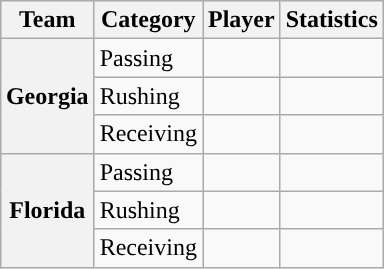<table class="wikitable" style="float:right">
<tr>
<th>Team</th>
<th>Category</th>
<th>Player</th>
<th>Statistics</th>
</tr>
<tr>
<th rowspan=3>Georgia</th>
<td>Passing</td>
<td></td>
<td></td>
</tr>
<tr>
<td>Rushing</td>
<td></td>
<td></td>
</tr>
<tr>
<td>Receiving</td>
<td></td>
<td></td>
</tr>
<tr>
<th rowspan=3>Florida</th>
<td>Passing</td>
<td></td>
<td></td>
</tr>
<tr>
<td>Rushing</td>
<td></td>
<td></td>
</tr>
<tr>
<td>Receiving</td>
<td></td>
<td></td>
</tr>
</table>
